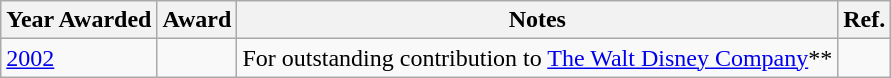<table class="wikitable">
<tr>
<th>Year Awarded</th>
<th>Award</th>
<th>Notes</th>
<th>Ref.</th>
</tr>
<tr>
<td rowspan="1"><a href='#'>2002</a></td>
<td></td>
<td>For outstanding contribution to <a href='#'>The Walt Disney Company</a>**</td>
<td></td>
</tr>
</table>
